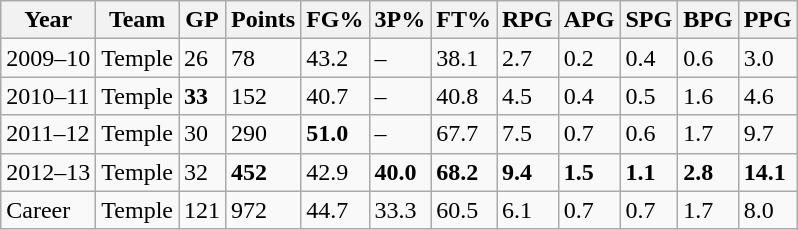<table class="wikitable">
<tr>
<th>Year</th>
<th>Team</th>
<th>GP</th>
<th>Points</th>
<th>FG%</th>
<th>3P%</th>
<th>FT%</th>
<th>RPG</th>
<th>APG</th>
<th>SPG</th>
<th>BPG</th>
<th>PPG</th>
</tr>
<tr>
<td>2009–10</td>
<td>Temple</td>
<td>26</td>
<td>78</td>
<td>43.2</td>
<td>–</td>
<td>38.1</td>
<td>2.7</td>
<td>0.2</td>
<td>0.4</td>
<td>0.6</td>
<td>3.0</td>
</tr>
<tr>
<td>2010–11</td>
<td>Temple</td>
<td><strong>33</strong></td>
<td>152</td>
<td>40.7</td>
<td>–</td>
<td>40.8</td>
<td>4.5</td>
<td>0.4</td>
<td>0.5</td>
<td>1.6</td>
<td>4.6</td>
</tr>
<tr>
<td>2011–12</td>
<td>Temple</td>
<td>30</td>
<td>290</td>
<td><strong>51.0</strong></td>
<td>–</td>
<td>67.7</td>
<td>7.5</td>
<td>0.7</td>
<td>0.6</td>
<td>1.7</td>
<td>9.7</td>
</tr>
<tr>
<td>2012–13</td>
<td>Temple</td>
<td>32</td>
<td><strong>452</strong></td>
<td>42.9</td>
<td><strong>40.0</strong></td>
<td><strong>68.2</strong></td>
<td><strong>9.4</strong></td>
<td><strong>1.5</strong></td>
<td><strong>1.1</strong></td>
<td><strong>2.8</strong></td>
<td><strong>14.1</strong></td>
</tr>
<tr>
<td>Career</td>
<td>Temple</td>
<td>121</td>
<td>972</td>
<td>44.7</td>
<td>33.3</td>
<td>60.5</td>
<td>6.1</td>
<td>0.7</td>
<td>0.7</td>
<td>1.7</td>
<td>8.0</td>
</tr>
</table>
